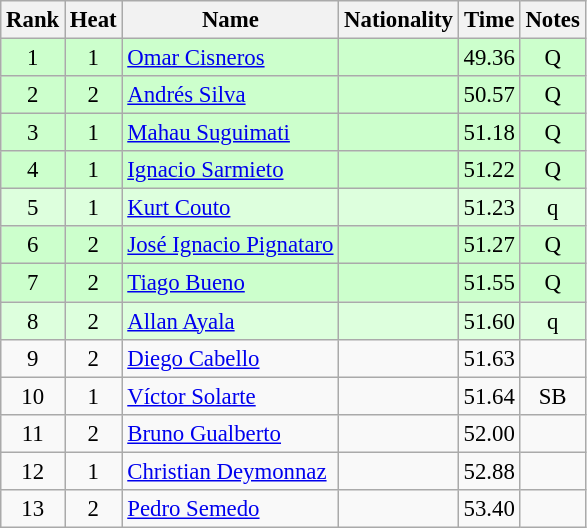<table class="wikitable sortable" style="text-align:center;font-size:95%">
<tr>
<th>Rank</th>
<th>Heat</th>
<th>Name</th>
<th>Nationality</th>
<th>Time</th>
<th>Notes</th>
</tr>
<tr bgcolor=ccffcc>
<td>1</td>
<td>1</td>
<td align=left><a href='#'>Omar Cisneros</a></td>
<td align=left></td>
<td>49.36</td>
<td>Q</td>
</tr>
<tr bgcolor=ccffcc>
<td>2</td>
<td>2</td>
<td align=left><a href='#'>Andrés Silva</a></td>
<td align=left></td>
<td>50.57</td>
<td>Q</td>
</tr>
<tr bgcolor=ccffcc>
<td>3</td>
<td>1</td>
<td align=left><a href='#'>Mahau Suguimati</a></td>
<td align=left></td>
<td>51.18</td>
<td>Q</td>
</tr>
<tr bgcolor=ccffcc>
<td>4</td>
<td>1</td>
<td align=left><a href='#'>Ignacio Sarmieto</a></td>
<td align=left></td>
<td>51.22</td>
<td>Q</td>
</tr>
<tr bgcolor=ddffdd>
<td>5</td>
<td>1</td>
<td align=left><a href='#'>Kurt Couto</a></td>
<td align=left></td>
<td>51.23</td>
<td>q</td>
</tr>
<tr bgcolor=ccffcc>
<td>6</td>
<td>2</td>
<td align=left><a href='#'>José Ignacio Pignataro</a></td>
<td align=left></td>
<td>51.27</td>
<td>Q</td>
</tr>
<tr bgcolor=ccffcc>
<td>7</td>
<td>2</td>
<td align=left><a href='#'>Tiago Bueno</a></td>
<td align=left></td>
<td>51.55</td>
<td>Q</td>
</tr>
<tr bgcolor=ddffdd>
<td>8</td>
<td>2</td>
<td align=left><a href='#'>Allan Ayala</a></td>
<td align=left></td>
<td>51.60</td>
<td>q</td>
</tr>
<tr>
<td>9</td>
<td>2</td>
<td align=left><a href='#'>Diego Cabello</a></td>
<td align=left></td>
<td>51.63</td>
<td></td>
</tr>
<tr>
<td>10</td>
<td>1</td>
<td align=left><a href='#'>Víctor Solarte</a></td>
<td align=left></td>
<td>51.64</td>
<td>SB</td>
</tr>
<tr>
<td>11</td>
<td>2</td>
<td align=left><a href='#'>Bruno Gualberto</a></td>
<td align=left></td>
<td>52.00</td>
<td></td>
</tr>
<tr>
<td>12</td>
<td>1</td>
<td align=left><a href='#'>Christian Deymonnaz</a></td>
<td align=left></td>
<td>52.88</td>
<td></td>
</tr>
<tr>
<td>13</td>
<td>2</td>
<td align=left><a href='#'>Pedro Semedo</a></td>
<td align=left></td>
<td>53.40</td>
<td></td>
</tr>
</table>
